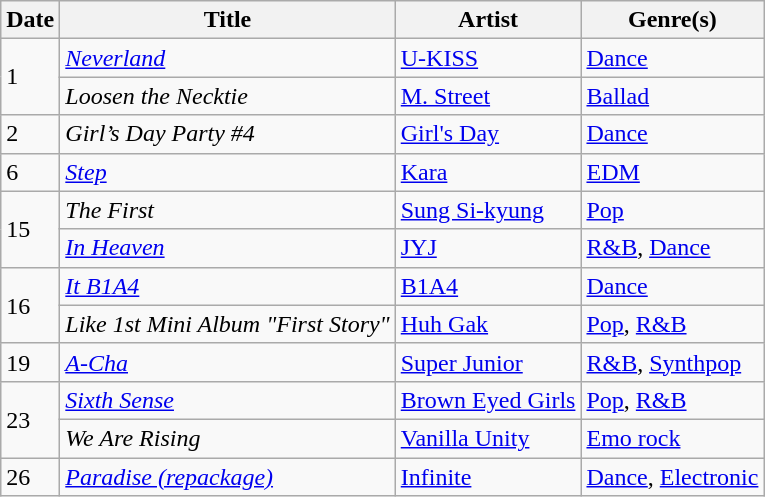<table class="wikitable" style="text-align: left;">
<tr>
<th>Date</th>
<th>Title</th>
<th>Artist</th>
<th>Genre(s)</th>
</tr>
<tr>
<td rowspan="2">1</td>
<td><em><a href='#'>Neverland</a></em></td>
<td><a href='#'>U-KISS</a></td>
<td><a href='#'>Dance</a></td>
</tr>
<tr>
<td><em>Loosen the Necktie</em></td>
<td><a href='#'>M. Street</a></td>
<td><a href='#'>Ballad</a></td>
</tr>
<tr>
<td rowspan="1">2</td>
<td><em>Girl’s Day Party #4</em></td>
<td><a href='#'>Girl's Day</a></td>
<td><a href='#'>Dance</a></td>
</tr>
<tr>
<td rowspan="1">6</td>
<td><em><a href='#'>Step</a></em></td>
<td><a href='#'>Kara</a></td>
<td><a href='#'>EDM</a></td>
</tr>
<tr>
<td rowspan="2">15</td>
<td><em>The First</em></td>
<td><a href='#'>Sung Si-kyung</a></td>
<td><a href='#'>Pop</a></td>
</tr>
<tr>
<td><em><a href='#'>In Heaven</a></em></td>
<td><a href='#'>JYJ</a></td>
<td><a href='#'>R&B</a>, <a href='#'>Dance</a></td>
</tr>
<tr>
<td rowspan="2">16</td>
<td><em><a href='#'>It B1A4</a></em></td>
<td><a href='#'>B1A4</a></td>
<td><a href='#'>Dance</a></td>
</tr>
<tr>
<td><em>Like 1st Mini Album "First Story"</em></td>
<td><a href='#'>Huh Gak</a></td>
<td><a href='#'>Pop</a>, <a href='#'>R&B</a></td>
</tr>
<tr>
<td rowspan="1">19</td>
<td><em><a href='#'>A-Cha</a></em></td>
<td><a href='#'>Super Junior</a></td>
<td><a href='#'>R&B</a>, <a href='#'>Synthpop</a></td>
</tr>
<tr>
<td rowspan="2">23</td>
<td><em><a href='#'>Sixth Sense</a></em></td>
<td><a href='#'>Brown Eyed Girls</a></td>
<td><a href='#'>Pop</a>, <a href='#'>R&B</a></td>
</tr>
<tr>
<td><em>We Are Rising</em></td>
<td><a href='#'>Vanilla Unity</a></td>
<td><a href='#'>Emo rock</a></td>
</tr>
<tr>
<td rowspan="1">26</td>
<td><em><a href='#'>Paradise (repackage)</a></em></td>
<td><a href='#'>Infinite</a></td>
<td><a href='#'>Dance</a>, <a href='#'>Electronic</a></td>
</tr>
</table>
